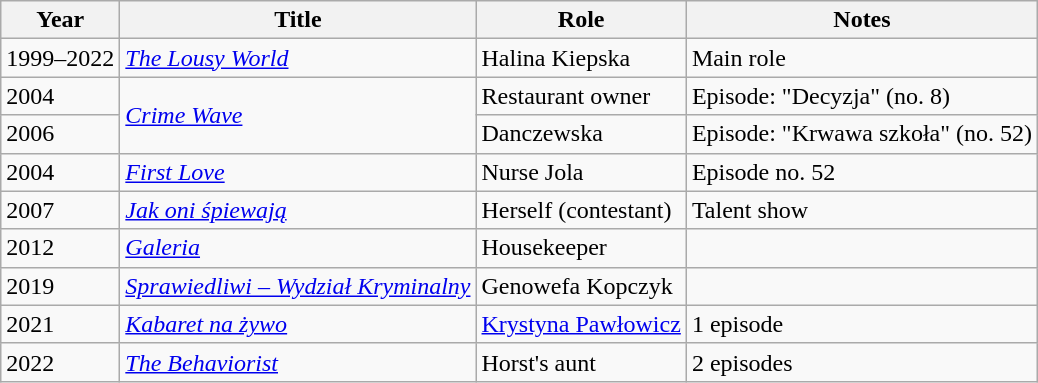<table class="wikitable plainrowheaders sortable">
<tr>
<th scope="col">Year</th>
<th scope="col">Title</th>
<th scope="col">Role</th>
<th scope="col" class="unsortable">Notes</th>
</tr>
<tr>
<td>1999–2022</td>
<td><em><a href='#'>The Lousy World</a></em></td>
<td>Halina Kiepska</td>
<td>Main role</td>
</tr>
<tr>
<td>2004</td>
<td rowspan=2><em><a href='#'>Crime Wave</a></em></td>
<td>Restaurant owner</td>
<td>Episode: "Decyzja" (no. 8)</td>
</tr>
<tr>
<td>2006</td>
<td>Danczewska</td>
<td>Episode: "Krwawa szkoła" (no. 52)</td>
</tr>
<tr>
<td>2004</td>
<td><em><a href='#'>First Love</a></em></td>
<td>Nurse Jola</td>
<td>Episode no. 52</td>
</tr>
<tr>
<td>2007</td>
<td><em><a href='#'>Jak oni śpiewają</a></em></td>
<td>Herself (contestant)</td>
<td>Talent show</td>
</tr>
<tr>
<td>2012</td>
<td><em><a href='#'>Galeria</a></em></td>
<td>Housekeeper</td>
<td></td>
</tr>
<tr>
<td>2019</td>
<td><em><a href='#'>Sprawiedliwi – Wydział Kryminalny</a></em></td>
<td>Genowefa Kopczyk</td>
<td></td>
</tr>
<tr>
<td>2021</td>
<td><em><a href='#'>Kabaret na żywo</a></em></td>
<td><a href='#'>Krystyna Pawłowicz</a></td>
<td>1 episode</td>
</tr>
<tr>
<td>2022</td>
<td><em><a href='#'>The Behaviorist</a></em></td>
<td>Horst's aunt</td>
<td>2 episodes</td>
</tr>
</table>
